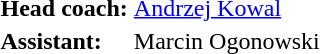<table>
<tr>
<td><strong>Head coach:</strong></td>
<td> <a href='#'>Andrzej Kowal</a></td>
</tr>
<tr>
<td><strong>Assistant:</strong></td>
<td> Marcin Ogonowski</td>
</tr>
<tr>
</tr>
</table>
